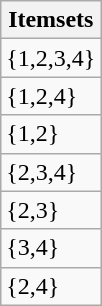<table class="wikitable">
<tr>
<th>Itemsets</th>
</tr>
<tr>
<td>{1,2,3,4}</td>
</tr>
<tr>
<td>{1,2,4}</td>
</tr>
<tr>
<td>{1,2}</td>
</tr>
<tr>
<td>{2,3,4}</td>
</tr>
<tr>
<td>{2,3}</td>
</tr>
<tr>
<td>{3,4}</td>
</tr>
<tr>
<td>{2,4}</td>
</tr>
</table>
